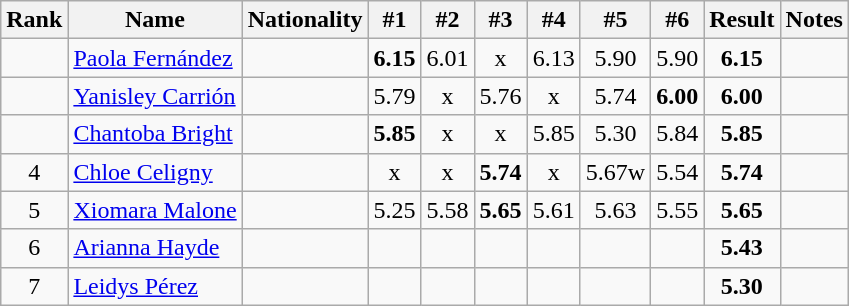<table class="wikitable sortable" style="text-align:center">
<tr>
<th>Rank</th>
<th>Name</th>
<th>Nationality</th>
<th>#1</th>
<th>#2</th>
<th>#3</th>
<th>#4</th>
<th>#5</th>
<th>#6</th>
<th>Result</th>
<th>Notes</th>
</tr>
<tr>
<td></td>
<td align=left><a href='#'>Paola Fernández</a></td>
<td align=left></td>
<td><strong>6.15</strong></td>
<td>6.01</td>
<td>x</td>
<td>6.13</td>
<td>5.90</td>
<td>5.90</td>
<td><strong>6.15</strong></td>
<td></td>
</tr>
<tr>
<td></td>
<td align=left><a href='#'>Yanisley Carrión</a></td>
<td align=left></td>
<td>5.79</td>
<td>x</td>
<td>5.76</td>
<td>x</td>
<td>5.74</td>
<td><strong>6.00</strong></td>
<td><strong>6.00</strong></td>
<td></td>
</tr>
<tr>
<td></td>
<td align=left><a href='#'>Chantoba Bright</a></td>
<td align=left></td>
<td><strong>5.85</strong></td>
<td>x</td>
<td>x</td>
<td>5.85</td>
<td>5.30</td>
<td>5.84</td>
<td><strong>5.85</strong></td>
<td></td>
</tr>
<tr>
<td>4</td>
<td align=left><a href='#'>Chloe Celigny</a></td>
<td align=left></td>
<td>x</td>
<td>x</td>
<td><strong>5.74</strong></td>
<td>x</td>
<td>5.67w</td>
<td>5.54</td>
<td><strong>5.74</strong></td>
<td></td>
</tr>
<tr>
<td>5</td>
<td align=left><a href='#'>Xiomara Malone</a></td>
<td align=left></td>
<td>5.25</td>
<td>5.58</td>
<td><strong>5.65</strong></td>
<td>5.61</td>
<td>5.63</td>
<td>5.55</td>
<td><strong>5.65</strong></td>
<td></td>
</tr>
<tr>
<td>6</td>
<td align=left><a href='#'>Arianna Hayde</a></td>
<td align=left></td>
<td></td>
<td></td>
<td></td>
<td></td>
<td></td>
<td></td>
<td><strong>5.43</strong></td>
<td></td>
</tr>
<tr>
<td>7</td>
<td align=left><a href='#'>Leidys Pérez</a></td>
<td align=left></td>
<td></td>
<td></td>
<td></td>
<td></td>
<td></td>
<td></td>
<td><strong>5.30</strong></td>
<td></td>
</tr>
</table>
